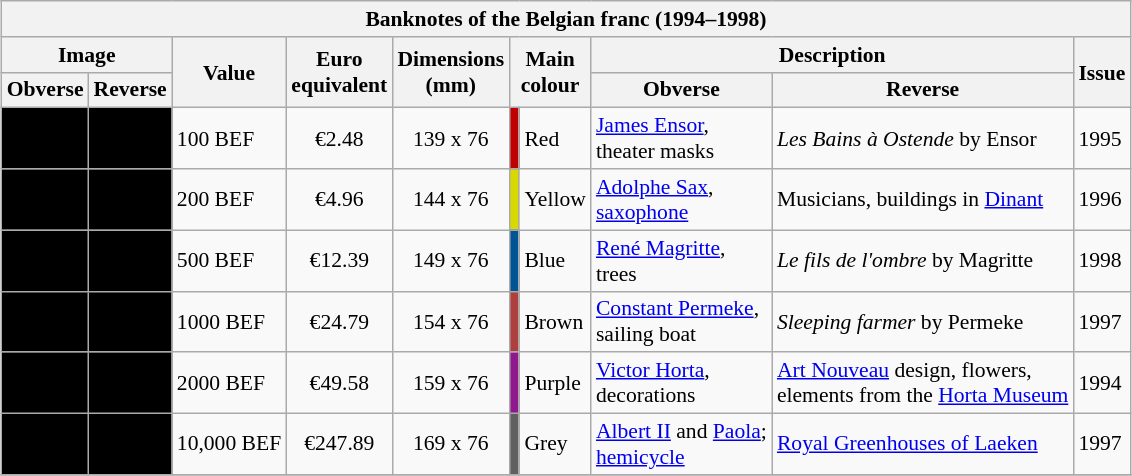<table class="wikitable" style="margin:auto; font-size:90%; border-width:1px;">
<tr>
<th colspan=10>Banknotes of the Belgian franc (1994–1998)</th>
</tr>
<tr>
<th colspan=2>Image</th>
<th rowspan=2>Value</th>
<th rowspan=2>Euro<br>equivalent</th>
<th rowspan=2>Dimensions<br>(mm)</th>
<th rowspan=2 colspan=2>Main<br>colour</th>
<th colspan=2>Description</th>
<th rowspan=2>Issue</th>
</tr>
<tr>
<th>Obverse</th>
<th>Reverse</th>
<th>Obverse</th>
<th>Reverse</th>
</tr>
<tr>
<td style="background:#000; text-align:center;"></td>
<td style="background:#000; text-align:center;"></td>
<td>100 BEF</td>
<td align=center>€2.48</td>
<td align=center>139 x 76</td>
<td style="background:#BF0000;"></td>
<td>Red</td>
<td><a href='#'>James Ensor</a>,<br>theater masks</td>
<td><em>Les Bains à Ostende</em> by Ensor</td>
<td>1995</td>
</tr>
<tr>
<td style="background:#000; text-align:center;"></td>
<td style="background:#000; text-align:center;"></td>
<td>200 BEF</td>
<td align=center>€4.96</td>
<td align=center>144 x 76</td>
<td style="background:#D9D900;"></td>
<td>Yellow</td>
<td><a href='#'>Adolphe Sax</a>,<br><a href='#'>saxophone</a></td>
<td>Musicians, buildings in <a href='#'>Dinant</a></td>
<td>1996</td>
</tr>
<tr>
<td style="background:#000; text-align:center;"></td>
<td style="background:#000; text-align:center;"></td>
<td>500 BEF</td>
<td align=center>€12.39</td>
<td align=center>149 x 76</td>
<td style="background:#015494;"></td>
<td>Blue</td>
<td><a href='#'>René Magritte</a>,<br>trees</td>
<td><em>Le fils de l'ombre</em> by Magritte</td>
<td>1998</td>
</tr>
<tr>
<td style="background:#000; text-align:center;"></td>
<td style="background:#000; text-align:center;"></td>
<td>1000 BEF</td>
<td align=center>€24.79</td>
<td align=center>154 x 76</td>
<td style="background:#AE3F3F;"></td>
<td>Brown</td>
<td><a href='#'>Constant Permeke</a>,<br>sailing boat</td>
<td><em>Sleeping farmer</em> by Permeke</td>
<td>1997</td>
</tr>
<tr>
<td style="background:#000; text-align:center;"></td>
<td style="background:#000; text-align:center;"></td>
<td>2000 BEF</td>
<td align=center>€49.58</td>
<td align=center>159 x 76</td>
<td style="background:#8D198D;"></td>
<td>Purple</td>
<td><a href='#'>Victor Horta</a>,<br>decorations</td>
<td><a href='#'>Art Nouveau</a> design, flowers,<br>elements from the <a href='#'>Horta Museum</a></td>
<td>1994</td>
</tr>
<tr>
<td style="background:#000; text-align:center;"></td>
<td style="background:#000; text-align:center;"></td>
<td>10,000 BEF</td>
<td align=center>€247.89</td>
<td align=center>169 x 76</td>
<td style="background:#606060;"></td>
<td>Grey</td>
<td><a href='#'>Albert II</a> and <a href='#'>Paola</a>;<br><a href='#'>hemicycle</a></td>
<td><a href='#'>Royal Greenhouses of Laeken</a></td>
<td>1997</td>
</tr>
<tr>
</tr>
</table>
